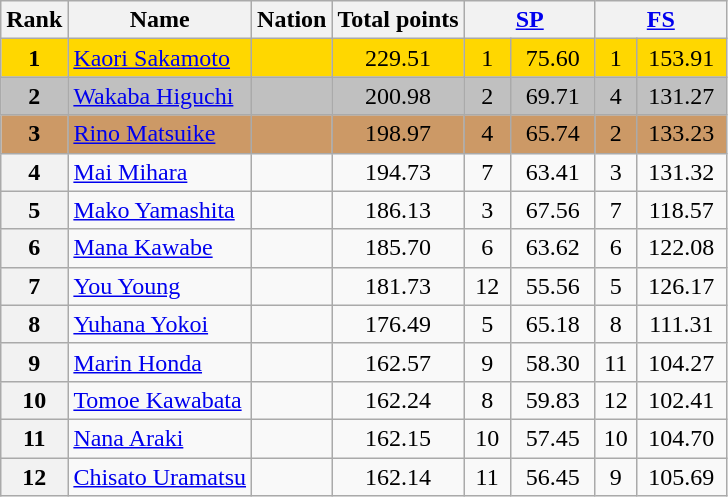<table class="wikitable sortable">
<tr>
<th>Rank</th>
<th>Name</th>
<th>Nation</th>
<th>Total points</th>
<th colspan="2" width="80px"><a href='#'>SP</a></th>
<th colspan="2" width="80px"><a href='#'>FS</a></th>
</tr>
<tr bgcolor="gold">
<td align="center"><strong>1</strong></td>
<td><a href='#'>Kaori Sakamoto</a></td>
<td></td>
<td align="center">229.51</td>
<td align="center">1</td>
<td align="center">75.60</td>
<td align="center">1</td>
<td align="center">153.91</td>
</tr>
<tr bgcolor="silver">
<td align="center"><strong>2</strong></td>
<td><a href='#'>Wakaba Higuchi</a></td>
<td></td>
<td align="center">200.98</td>
<td align="center">2</td>
<td align="center">69.71</td>
<td align="center">4</td>
<td align="center">131.27</td>
</tr>
<tr bgcolor="cc9966">
<td align="center"><strong>3</strong></td>
<td><a href='#'>Rino Matsuike</a></td>
<td></td>
<td align="center">198.97</td>
<td align="center">4</td>
<td align="center">65.74</td>
<td align="center">2</td>
<td align="center">133.23</td>
</tr>
<tr>
<th>4</th>
<td><a href='#'>Mai Mihara</a></td>
<td></td>
<td align="center">194.73</td>
<td align="center">7</td>
<td align="center">63.41</td>
<td align="center">3</td>
<td align="center">131.32</td>
</tr>
<tr>
<th>5</th>
<td><a href='#'>Mako Yamashita</a></td>
<td></td>
<td align="center">186.13</td>
<td align="center">3</td>
<td align="center">67.56</td>
<td align="center">7</td>
<td align="center">118.57</td>
</tr>
<tr>
<th>6</th>
<td><a href='#'>Mana Kawabe</a></td>
<td></td>
<td align="center">185.70</td>
<td align="center">6</td>
<td align="center">63.62</td>
<td align="center">6</td>
<td align="center">122.08</td>
</tr>
<tr>
<th>7</th>
<td><a href='#'>You Young</a></td>
<td></td>
<td align="center">181.73</td>
<td align="center">12</td>
<td align="center">55.56</td>
<td align="center">5</td>
<td align="center">126.17</td>
</tr>
<tr>
<th>8</th>
<td><a href='#'>Yuhana Yokoi</a></td>
<td></td>
<td align="center">176.49</td>
<td align="center">5</td>
<td align="center">65.18</td>
<td align="center">8</td>
<td align="center">111.31</td>
</tr>
<tr>
<th>9</th>
<td><a href='#'>Marin Honda</a></td>
<td></td>
<td align="center">162.57</td>
<td align="center">9</td>
<td align="center">58.30</td>
<td align="center">11</td>
<td align="center">104.27</td>
</tr>
<tr>
<th>10</th>
<td><a href='#'>Tomoe Kawabata</a></td>
<td></td>
<td align="center">162.24</td>
<td align="center">8</td>
<td align="center">59.83</td>
<td align="center">12</td>
<td align="center">102.41</td>
</tr>
<tr>
<th>11</th>
<td><a href='#'>Nana Araki</a></td>
<td></td>
<td align="center">162.15</td>
<td align="center">10</td>
<td align="center">57.45</td>
<td align="center">10</td>
<td align="center">104.70</td>
</tr>
<tr>
<th>12</th>
<td><a href='#'>Chisato Uramatsu</a></td>
<td></td>
<td align="center">162.14</td>
<td align="center">11</td>
<td align="center">56.45</td>
<td align="center">9</td>
<td align="center">105.69</td>
</tr>
</table>
